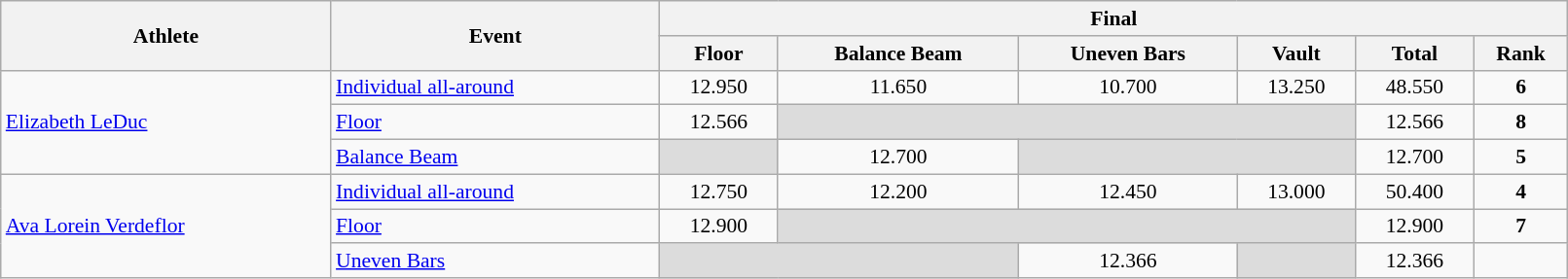<table class="wikitable" width="85%" style="text-align:left; font-size:90%">
<tr>
<th rowspan=2>Athlete</th>
<th rowspan=2>Event</th>
<th colspan=8>Final</th>
</tr>
<tr>
<th>Floor</th>
<th>Balance Beam</th>
<th>Uneven Bars</th>
<th>Vault</th>
<th>Total</th>
<th width="6%">Rank</th>
</tr>
<tr>
<td rowspan=3><a href='#'>Elizabeth LeDuc</a></td>
<td><a href='#'>Individual all-around</a></td>
<td style="text-align:center;">12.950</td>
<td style="text-align:center;">11.650</td>
<td style="text-align:center;">10.700</td>
<td style="text-align:center;">13.250</td>
<td style="text-align:center;">48.550</td>
<td style="text-align:center;"><strong>6</strong></td>
</tr>
<tr>
<td><a href='#'>Floor</a></td>
<td style="text-align:center;">12.566</td>
<td bgcolor=#DCDCDC colspan=3></td>
<td style="text-align:center;">12.566</td>
<td style="text-align:center;"><strong>8</strong></td>
</tr>
<tr>
<td><a href='#'>Balance Beam</a></td>
<td bgcolor=#DCDCDC></td>
<td style="text-align:center;">12.700</td>
<td bgcolor=#DCDCDC colspan=2></td>
<td style="text-align:center;">12.700</td>
<td style="text-align:center;"><strong>5</strong></td>
</tr>
<tr>
<td rowspan=3><a href='#'>Ava Lorein Verdeflor</a></td>
<td><a href='#'>Individual all-around</a></td>
<td style="text-align:center;">12.750</td>
<td style="text-align:center;">12.200</td>
<td style="text-align:center;">12.450</td>
<td style="text-align:center;">13.000</td>
<td style="text-align:center;">50.400</td>
<td style="text-align:center;"><strong>4</strong></td>
</tr>
<tr>
<td><a href='#'>Floor</a></td>
<td style="text-align:center;">12.900</td>
<td bgcolor=#DCDCDC colspan=3></td>
<td style="text-align:center;">12.900</td>
<td style="text-align:center;"><strong>7</strong></td>
</tr>
<tr>
<td><a href='#'>Uneven Bars</a></td>
<td bgcolor=#DCDCDC colspan=2></td>
<td style="text-align:center;">12.366</td>
<td bgcolor=#DCDCDC></td>
<td style="text-align:center;">12.366</td>
<td style="text-align:center;"></td>
</tr>
</table>
